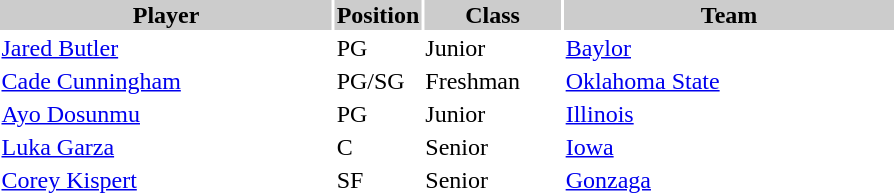<table style="width:600px" "border:'1' 'solid' 'gray'">
<tr>
<th style="background:#ccc; width:40%;">Player</th>
<th style="background:#ccc; width:4%;">Position</th>
<th style="background:#ccc; width:16%;">Class</th>
<th style="background:#ccc; width:40%;">Team</th>
</tr>
<tr>
<td><a href='#'>Jared Butler</a></td>
<td>PG</td>
<td>Junior</td>
<td><a href='#'>Baylor</a></td>
</tr>
<tr>
<td><a href='#'>Cade Cunningham</a></td>
<td>PG/SG</td>
<td>Freshman</td>
<td><a href='#'>Oklahoma State</a></td>
</tr>
<tr>
<td><a href='#'>Ayo Dosunmu</a></td>
<td>PG</td>
<td>Junior</td>
<td><a href='#'>Illinois</a></td>
</tr>
<tr>
<td><a href='#'>Luka Garza</a></td>
<td>C</td>
<td>Senior</td>
<td><a href='#'>Iowa</a></td>
</tr>
<tr>
<td><a href='#'>Corey Kispert</a></td>
<td>SF</td>
<td>Senior</td>
<td><a href='#'>Gonzaga</a></td>
</tr>
</table>
